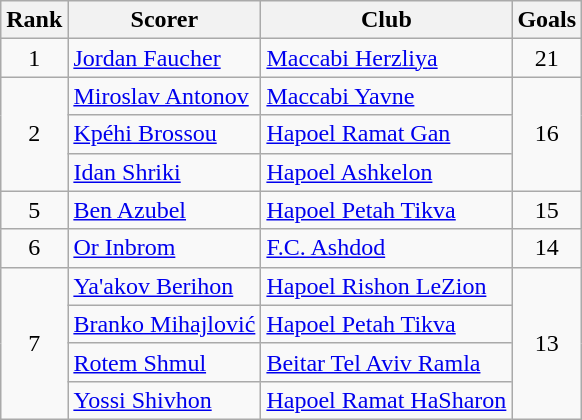<table class="wikitable">
<tr>
<th>Rank</th>
<th>Scorer</th>
<th>Club</th>
<th>Goals</th>
</tr>
<tr>
<td align="center">1</td>
<td align="left"> <a href='#'>Jordan Faucher</a></td>
<td align="left"><a href='#'>Maccabi Herzliya</a></td>
<td align="center">21</td>
</tr>
<tr>
<td rowspan="3" align="center">2</td>
<td align="left"> <a href='#'>Miroslav Antonov</a></td>
<td align="left"><a href='#'>Maccabi Yavne</a></td>
<td rowspan="3" align="center">16</td>
</tr>
<tr>
<td align="left"> <a href='#'>Kpéhi Brossou</a></td>
<td align="left"><a href='#'>Hapoel Ramat Gan</a></td>
</tr>
<tr>
<td align="left"> <a href='#'>Idan Shriki</a></td>
<td align="left"><a href='#'>Hapoel Ashkelon</a></td>
</tr>
<tr>
<td align="center">5</td>
<td align="left"> <a href='#'>Ben Azubel</a></td>
<td align="left"><a href='#'>Hapoel Petah Tikva</a></td>
<td align="center">15</td>
</tr>
<tr>
<td align="center">6</td>
<td align="left"> <a href='#'>Or Inbrom</a></td>
<td align="left"><a href='#'>F.C. Ashdod</a></td>
<td align="center">14</td>
</tr>
<tr>
<td rowspan="4" align="center">7</td>
<td align="left"> <a href='#'>Ya'akov Berihon</a></td>
<td align="left"><a href='#'>Hapoel Rishon LeZion</a></td>
<td rowspan="4" align="center">13</td>
</tr>
<tr>
<td align="left"> <a href='#'>Branko Mihajlović</a></td>
<td align="left"><a href='#'>Hapoel Petah Tikva</a></td>
</tr>
<tr>
<td align="left"> <a href='#'>Rotem Shmul</a></td>
<td align="left"><a href='#'>Beitar Tel Aviv Ramla</a></td>
</tr>
<tr>
<td align="left"> <a href='#'>Yossi Shivhon</a></td>
<td align="left"><a href='#'>Hapoel Ramat HaSharon</a></td>
</tr>
</table>
